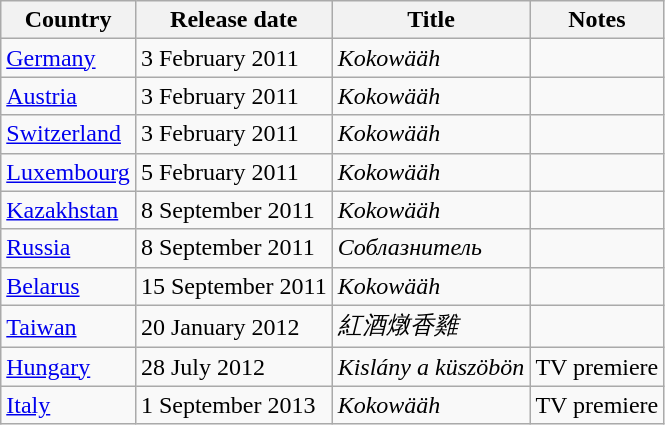<table class="sortable wikitable">
<tr>
<th>Country</th>
<th>Release date</th>
<th>Title</th>
<th>Notes</th>
</tr>
<tr>
<td> <a href='#'>Germany</a></td>
<td>3 February 2011</td>
<td><em>Kokowääh</em></td>
<td></td>
</tr>
<tr>
<td> <a href='#'>Austria</a></td>
<td>3 February 2011</td>
<td><em>Kokowääh</em></td>
<td></td>
</tr>
<tr>
<td> <a href='#'>Switzerland</a></td>
<td>3 February 2011</td>
<td><em>Kokowääh</em></td>
<td></td>
</tr>
<tr>
<td> <a href='#'>Luxembourg</a></td>
<td>5 February 2011</td>
<td><em>Kokowääh</em></td>
<td></td>
</tr>
<tr>
<td> <a href='#'>Kazakhstan</a></td>
<td>8 September 2011</td>
<td><em>Kokowääh</em></td>
<td></td>
</tr>
<tr>
<td> <a href='#'>Russia</a></td>
<td>8 September 2011</td>
<td><em>Соблазнитель</em></td>
<td></td>
</tr>
<tr>
<td> <a href='#'>Belarus</a></td>
<td>15 September 2011</td>
<td><em>Kokowääh</em></td>
<td></td>
</tr>
<tr>
<td> <a href='#'>Taiwan</a></td>
<td>20 January 2012</td>
<td><em>紅酒燉香雞</em></td>
<td></td>
</tr>
<tr>
<td> <a href='#'>Hungary</a></td>
<td>28 July 2012</td>
<td><em>Kislány a küszöbön</em></td>
<td>TV premiere</td>
</tr>
<tr>
<td> <a href='#'>Italy</a></td>
<td>1 September 2013</td>
<td><em>Kokowääh</em></td>
<td>TV premiere</td>
</tr>
</table>
